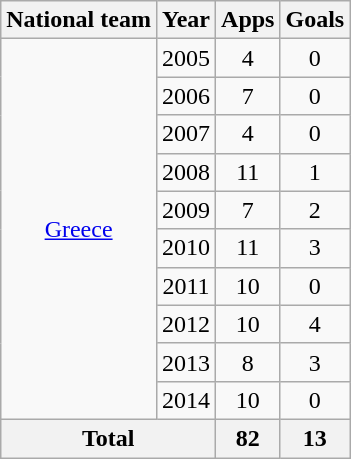<table class="wikitable" style="text-align: center">
<tr>
<th>National team</th>
<th>Year</th>
<th>Apps</th>
<th>Goals</th>
</tr>
<tr>
<td rowspan="10"><a href='#'>Greece</a></td>
<td>2005</td>
<td>4</td>
<td>0</td>
</tr>
<tr>
<td>2006</td>
<td>7</td>
<td>0</td>
</tr>
<tr>
<td>2007</td>
<td>4</td>
<td>0</td>
</tr>
<tr>
<td>2008</td>
<td>11</td>
<td>1</td>
</tr>
<tr>
<td>2009</td>
<td>7</td>
<td>2</td>
</tr>
<tr>
<td>2010</td>
<td>11</td>
<td>3</td>
</tr>
<tr>
<td>2011</td>
<td>10</td>
<td>0</td>
</tr>
<tr>
<td>2012</td>
<td>10</td>
<td>4</td>
</tr>
<tr>
<td>2013</td>
<td>8</td>
<td>3</td>
</tr>
<tr>
<td>2014</td>
<td>10</td>
<td>0</td>
</tr>
<tr>
<th colspan=2>Total</th>
<th>82</th>
<th>13</th>
</tr>
</table>
